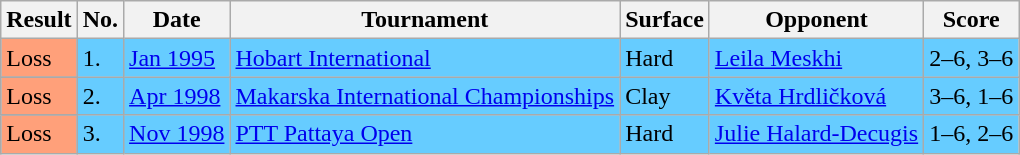<table class="sortable wikitable">
<tr>
<th>Result</th>
<th>No.</th>
<th>Date</th>
<th>Tournament</th>
<th>Surface</th>
<th>Opponent</th>
<th>Score</th>
</tr>
<tr style="background:#66ccff;">
<td style="background:#ffa07a;">Loss</td>
<td>1.</td>
<td><a href='#'>Jan 1995</a></td>
<td><a href='#'>Hobart International</a></td>
<td>Hard</td>
<td> <a href='#'>Leila Meskhi</a></td>
<td>2–6, 3–6</td>
</tr>
<tr style="background:#66ccff;">
<td style="background:#ffa07a;">Loss</td>
<td>2.</td>
<td><a href='#'>Apr 1998</a></td>
<td><a href='#'>Makarska International Championships</a></td>
<td>Clay</td>
<td> <a href='#'>Květa Hrdličková</a></td>
<td>3–6, 1–6</td>
</tr>
<tr style="background:#66ccff;">
<td style="background:#ffa07a;">Loss</td>
<td>3.</td>
<td><a href='#'>Nov 1998</a></td>
<td><a href='#'>PTT Pattaya Open</a></td>
<td>Hard</td>
<td> <a href='#'>Julie Halard-Decugis</a></td>
<td>1–6, 2–6</td>
</tr>
</table>
